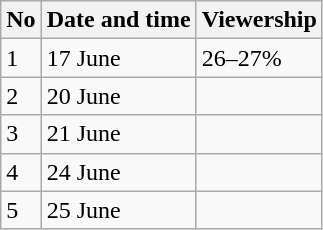<table class="wikitable">
<tr>
<th>No</th>
<th>Date and time</th>
<th>Viewership</th>
</tr>
<tr>
<td>1</td>
<td>17 June</td>
<td>26–27%</td>
</tr>
<tr>
<td>2</td>
<td>20 June</td>
<td></td>
</tr>
<tr>
<td>3</td>
<td>21 June</td>
<td></td>
</tr>
<tr>
<td>4</td>
<td>24 June</td>
<td></td>
</tr>
<tr>
<td>5</td>
<td>25 June</td>
<td></td>
</tr>
</table>
